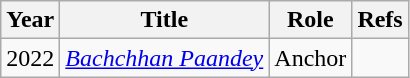<table class="wikitable sortable">
<tr>
<th>Year</th>
<th>Title</th>
<th>Role</th>
<th>Refs</th>
</tr>
<tr>
<td>2022</td>
<td><em><a href='#'>Bachchhan Paandey</a></em></td>
<td>Anchor</td>
<td></td>
</tr>
</table>
